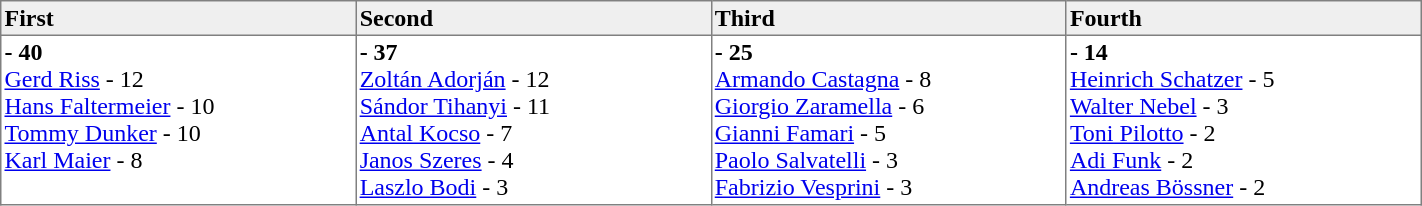<table border=1 cellpadding=2 cellspacing=0 width=75% style="border-collapse:collapse">
<tr align=left style="background:#efefef;">
<th width=20%>First</th>
<th width=20%>Second</th>
<th width=20%>Third</th>
<th width=20%>Fourth</th>
</tr>
<tr align=left>
<td valign=top><strong> - 40</strong><br><a href='#'>Gerd Riss</a> - 12 <br><a href='#'>Hans Faltermeier</a> - 10 <br><a href='#'>Tommy Dunker</a> - 10 <br><a href='#'>Karl Maier</a> - 8</td>
<td valign=top><strong> - 37</strong><br><a href='#'>Zoltán Adorján</a> - 12 <br><a href='#'>Sándor Tihanyi</a> - 11 <br><a href='#'>Antal Kocso</a> - 7 <br><a href='#'>Janos Szeres</a> - 4 <br><a href='#'>Laszlo Bodi</a> - 3</td>
<td valign=top><strong> - 25</strong><br><a href='#'>Armando Castagna</a> - 8 <br><a href='#'>Giorgio Zaramella</a> - 6 <br><a href='#'>Gianni Famari</a> - 5 <br><a href='#'>Paolo Salvatelli</a> - 3 <br><a href='#'>Fabrizio Vesprini</a> - 3</td>
<td valign=top><strong> - 14</strong><br><a href='#'>Heinrich Schatzer</a> - 5 <br><a href='#'>Walter Nebel</a> - 3 <br><a href='#'>Toni Pilotto</a> - 2 <br><a href='#'>Adi Funk</a> - 2 <br><a href='#'>Andreas Bössner</a> - 2</td>
</tr>
</table>
